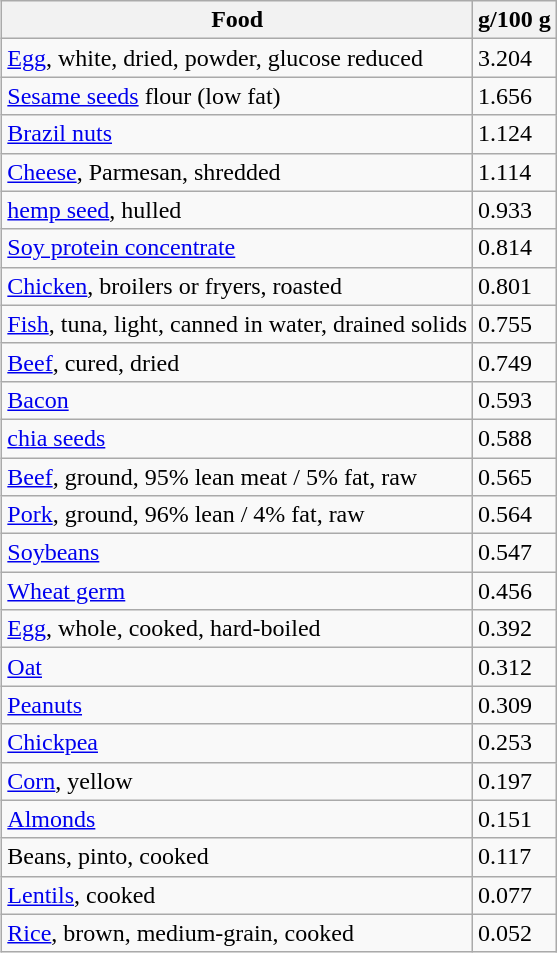<table class="wikitable sortable" align=right>
<tr>
<th>Food</th>
<th>g/100 g</th>
</tr>
<tr>
<td><a href='#'>Egg</a>, white, dried, powder, glucose reduced</td>
<td>3.204</td>
</tr>
<tr>
<td><a href='#'>Sesame seeds</a> flour (low fat)</td>
<td>1.656</td>
</tr>
<tr>
<td><a href='#'>Brazil nuts</a></td>
<td>1.124</td>
</tr>
<tr>
<td><a href='#'>Cheese</a>, Parmesan, shredded</td>
<td>1.114</td>
</tr>
<tr>
<td><a href='#'>hemp seed</a>, hulled</td>
<td>0.933</td>
</tr>
<tr>
<td><a href='#'>Soy protein concentrate</a></td>
<td>0.814</td>
</tr>
<tr>
<td><a href='#'>Chicken</a>, broilers or fryers, roasted</td>
<td>0.801</td>
</tr>
<tr>
<td><a href='#'>Fish</a>, tuna, light, canned in water, drained solids</td>
<td>0.755</td>
</tr>
<tr>
<td><a href='#'>Beef</a>, cured, dried</td>
<td>0.749</td>
</tr>
<tr>
<td><a href='#'>Bacon</a></td>
<td>0.593</td>
</tr>
<tr>
<td><a href='#'>chia seeds</a></td>
<td>0.588</td>
</tr>
<tr>
<td><a href='#'>Beef</a>, ground, 95% lean meat / 5% fat, raw</td>
<td>0.565</td>
</tr>
<tr>
<td><a href='#'>Pork</a>, ground, 96% lean / 4% fat, raw</td>
<td>0.564</td>
</tr>
<tr>
<td><a href='#'>Soybeans</a></td>
<td>0.547</td>
</tr>
<tr>
<td><a href='#'>Wheat germ</a></td>
<td>0.456</td>
</tr>
<tr>
<td><a href='#'>Egg</a>, whole, cooked, hard-boiled</td>
<td>0.392</td>
</tr>
<tr>
<td><a href='#'>Oat</a></td>
<td>0.312</td>
</tr>
<tr>
<td><a href='#'>Peanuts</a></td>
<td>0.309</td>
</tr>
<tr>
<td><a href='#'>Chickpea</a></td>
<td>0.253</td>
</tr>
<tr>
<td><a href='#'>Corn</a>, yellow</td>
<td>0.197</td>
</tr>
<tr>
<td><a href='#'>Almonds</a></td>
<td>0.151</td>
</tr>
<tr>
<td>Beans, pinto, cooked</td>
<td>0.117</td>
</tr>
<tr>
<td><a href='#'>Lentils</a>, cooked</td>
<td>0.077</td>
</tr>
<tr>
<td><a href='#'>Rice</a>, brown, medium-grain, cooked</td>
<td>0.052</td>
</tr>
</table>
